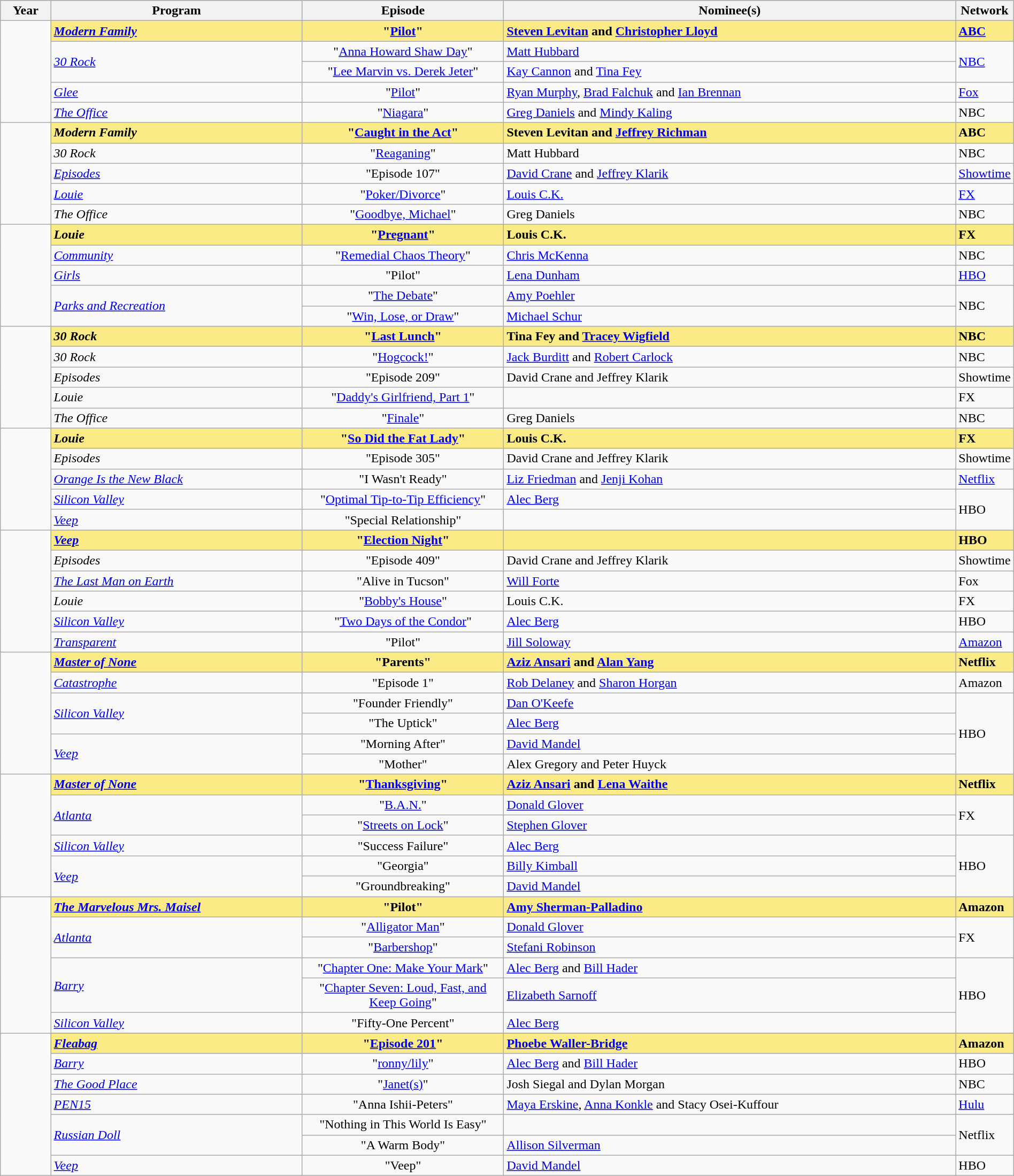<table class="wikitable" style="width:100%">
<tr bgcolor="#bebebe">
<th width="5%">Year</th>
<th width="25%">Program</th>
<th width="20%">Episode</th>
<th width="45%">Nominee(s)</th>
<th width="5%">Network</th>
</tr>
<tr>
<td rowspan=5></td>
<td style="background:#FAEB86;"><strong><em><a href='#'>Modern Family</a></em></strong></td>
<td style="background:#FAEB86;" align=center><strong>"<a href='#'>Pilot</a>"</strong></td>
<td style="background:#FAEB86;"><strong><a href='#'>Steven Levitan</a> and <a href='#'>Christopher Lloyd</a></strong></td>
<td style="background:#FAEB86;"><strong><a href='#'>ABC</a></strong></td>
</tr>
<tr>
<td rowspan=2><em><a href='#'>30 Rock</a></em></td>
<td align=center>"<a href='#'>Anna Howard Shaw Day</a>"</td>
<td><a href='#'>Matt Hubbard</a></td>
<td rowspan=2><a href='#'>NBC</a></td>
</tr>
<tr>
<td align=center>"<a href='#'>Lee Marvin vs. Derek Jeter</a>"</td>
<td><a href='#'>Kay Cannon</a> and <a href='#'>Tina Fey</a></td>
</tr>
<tr>
<td><em><a href='#'>Glee</a></em></td>
<td align=center>"<a href='#'>Pilot</a>"</td>
<td><a href='#'>Ryan Murphy</a>, <a href='#'>Brad Falchuk</a> and <a href='#'>Ian Brennan</a></td>
<td><a href='#'>Fox</a></td>
</tr>
<tr>
<td><em><a href='#'>The Office</a></em></td>
<td align=center>"<a href='#'>Niagara</a>"</td>
<td><a href='#'>Greg Daniels</a> and <a href='#'>Mindy Kaling</a></td>
<td>NBC</td>
</tr>
<tr>
<td rowspan="5"></td>
<td style="background:#FAEB86;"><strong><em>Modern Family</em></strong></td>
<td style="background:#FAEB86;" align=center><strong>"<a href='#'>Caught in the Act</a>"</strong></td>
<td style="background:#FAEB86;"><strong>Steven Levitan and <a href='#'>Jeffrey Richman</a></strong></td>
<td style="background:#FAEB86;"><strong>ABC</strong></td>
</tr>
<tr>
<td><em>30 Rock</em></td>
<td align=center>"<a href='#'>Reaganing</a>"</td>
<td>Matt Hubbard</td>
<td>NBC</td>
</tr>
<tr>
<td><em><a href='#'>Episodes</a></em></td>
<td align=center>"Episode 107"</td>
<td><a href='#'>David Crane</a> and <a href='#'>Jeffrey Klarik</a></td>
<td><a href='#'>Showtime</a></td>
</tr>
<tr>
<td><em><a href='#'>Louie</a></em></td>
<td align=center>"<a href='#'>Poker/Divorce</a>"</td>
<td><a href='#'>Louis C.K.</a></td>
<td><a href='#'>FX</a></td>
</tr>
<tr>
<td><em>The Office</em></td>
<td align=center>"<a href='#'>Goodbye, Michael</a>"</td>
<td>Greg Daniels</td>
<td>NBC</td>
</tr>
<tr>
<td rowspan="5"></td>
<td style="background:#FAEB86;"><strong><em>Louie</em></strong></td>
<td style="background:#FAEB86;" align=center><strong>"<a href='#'>Pregnant</a>"</strong></td>
<td style="background:#FAEB86;"><strong>Louis C.K.</strong></td>
<td style="background:#FAEB86;"><strong>FX</strong></td>
</tr>
<tr>
<td><em><a href='#'>Community</a></em></td>
<td align=center>"<a href='#'>Remedial Chaos Theory</a>"</td>
<td><a href='#'>Chris McKenna</a></td>
<td>NBC</td>
</tr>
<tr>
<td><em><a href='#'>Girls</a></em></td>
<td align=center>"Pilot"</td>
<td><a href='#'>Lena Dunham</a></td>
<td><a href='#'>HBO</a></td>
</tr>
<tr>
<td rowspan=2><em><a href='#'>Parks and Recreation</a></em></td>
<td align=center>"<a href='#'>The Debate</a>"</td>
<td><a href='#'>Amy Poehler</a></td>
<td rowspan=2>NBC</td>
</tr>
<tr>
<td align=center>"<a href='#'>Win, Lose, or Draw</a>"</td>
<td><a href='#'>Michael Schur</a></td>
</tr>
<tr>
<td rowspan="5"></td>
<td style="background:#FAEB86;"><strong><em>30 Rock</em></strong></td>
<td style="background:#FAEB86;" align=center><strong>"<a href='#'>Last Lunch</a>"</strong></td>
<td style="background:#FAEB86;"><strong>Tina Fey and <a href='#'>Tracey Wigfield</a></strong></td>
<td style="background:#FAEB86;"><strong>NBC</strong></td>
</tr>
<tr>
<td><em>30 Rock</em></td>
<td align=center>"<a href='#'>Hogcock!</a>"</td>
<td><a href='#'>Jack Burditt</a> and <a href='#'>Robert Carlock</a></td>
<td>NBC</td>
</tr>
<tr>
<td><em>Episodes</em></td>
<td align=center>"Episode 209"</td>
<td>David Crane and Jeffrey Klarik</td>
<td>Showtime</td>
</tr>
<tr>
<td><em>Louie</em></td>
<td align=center>"<a href='#'>Daddy's Girlfriend, Part 1</a>"</td>
<td></td>
<td>FX</td>
</tr>
<tr>
<td><em>The Office</em></td>
<td align=center>"<a href='#'>Finale</a>"</td>
<td>Greg Daniels</td>
<td>NBC</td>
</tr>
<tr>
<td rowspan="5"></td>
<td style="background:#FAEB86;"><strong><em>Louie</em></strong></td>
<td style="background:#FAEB86;" align=center><strong>"<a href='#'>So Did the Fat Lady</a>"</strong></td>
<td style="background:#FAEB86;"><strong>Louis C.K.</strong></td>
<td style="background:#FAEB86;"><strong>FX</strong></td>
</tr>
<tr>
<td><em>Episodes</em></td>
<td align=center>"Episode 305"</td>
<td>David Crane and Jeffrey Klarik</td>
<td>Showtime</td>
</tr>
<tr>
<td><em><a href='#'>Orange Is the New Black</a></em></td>
<td align=center>"I Wasn't Ready"</td>
<td><a href='#'>Liz Friedman</a> and <a href='#'>Jenji Kohan</a></td>
<td><a href='#'>Netflix</a></td>
</tr>
<tr>
<td><em><a href='#'>Silicon Valley</a></em></td>
<td align=center>"<a href='#'>Optimal Tip-to-Tip Efficiency</a>"</td>
<td><a href='#'>Alec Berg</a></td>
<td rowspan=2>HBO</td>
</tr>
<tr>
<td><em><a href='#'>Veep</a></em></td>
<td align=center>"Special Relationship"</td>
<td></td>
</tr>
<tr>
<td rowspan="6"></td>
<td style="background:#FAEB86;"><strong><em><a href='#'>Veep</a></em></strong></td>
<td style="background:#FAEB86;" align=center><strong>"<a href='#'>Election Night</a>"</strong></td>
<td style="background:#FAEB86;"><strong></strong></td>
<td style="background:#FAEB86;"><strong>HBO</strong></td>
</tr>
<tr>
<td><em>Episodes</em></td>
<td align=center>"Episode 409"</td>
<td>David Crane and Jeffrey Klarik</td>
<td>Showtime</td>
</tr>
<tr>
<td><em><a href='#'>The Last Man on Earth</a></em></td>
<td align=center>"Alive in Tucson"</td>
<td><a href='#'>Will Forte</a></td>
<td>Fox</td>
</tr>
<tr>
<td><em>Louie</em></td>
<td align=center>"<a href='#'>Bobby's House</a>"</td>
<td>Louis C.K.</td>
<td>FX</td>
</tr>
<tr>
<td><em><a href='#'>Silicon Valley</a></em></td>
<td align=center>"<a href='#'>Two Days of the Condor</a>"</td>
<td><a href='#'>Alec Berg</a></td>
<td>HBO</td>
</tr>
<tr>
<td><em><a href='#'>Transparent</a></em></td>
<td align=center>"Pilot"</td>
<td><a href='#'>Jill Soloway</a></td>
<td><a href='#'>Amazon</a></td>
</tr>
<tr>
<td rowspan="6"></td>
<td style="background:#FAEB86;"><strong><em><a href='#'>Master of None</a></em></strong></td>
<td style="background:#FAEB86;" align=center><strong>"Parents"</strong></td>
<td style="background:#FAEB86;"><strong><a href='#'>Aziz Ansari</a> and <a href='#'>Alan Yang</a></strong></td>
<td style="background:#FAEB86;"><strong>Netflix</strong></td>
</tr>
<tr>
<td><em><a href='#'>Catastrophe</a></em></td>
<td align=center>"Episode 1"</td>
<td><a href='#'>Rob Delaney</a> and <a href='#'>Sharon Horgan</a></td>
<td>Amazon</td>
</tr>
<tr>
<td rowspan=2><em><a href='#'>Silicon Valley</a></em></td>
<td align=center>"Founder Friendly"</td>
<td><a href='#'>Dan O'Keefe</a></td>
<td rowspan=4>HBO</td>
</tr>
<tr>
<td align=center>"The Uptick"</td>
<td><a href='#'>Alec Berg</a></td>
</tr>
<tr>
<td rowspan=2><em><a href='#'>Veep</a></em></td>
<td align=center>"Morning After"</td>
<td><a href='#'>David Mandel</a></td>
</tr>
<tr>
<td align=center>"Mother"</td>
<td>Alex Gregory and Peter Huyck</td>
</tr>
<tr>
<td rowspan="6"></td>
<td style="background:#FAEB86;"><strong><em><a href='#'>Master of None</a></em></strong></td>
<td style="background:#FAEB86;" align=center><strong>"<a href='#'>Thanksgiving</a>"</strong></td>
<td style="background:#FAEB86;"><strong><a href='#'>Aziz Ansari</a> and <a href='#'>Lena Waithe</a></strong></td>
<td style="background:#FAEB86;"><strong>Netflix</strong></td>
</tr>
<tr>
<td rowspan=2><em><a href='#'>Atlanta</a></em></td>
<td align=center>"<a href='#'>B.A.N.</a>"</td>
<td><a href='#'>Donald Glover</a></td>
<td rowspan=2>FX</td>
</tr>
<tr>
<td align=center>"<a href='#'>Streets on Lock</a>"</td>
<td><a href='#'>Stephen Glover</a></td>
</tr>
<tr>
<td><em><a href='#'>Silicon Valley</a></em></td>
<td align=center>"Success Failure"</td>
<td><a href='#'>Alec Berg</a></td>
<td rowspan=3>HBO</td>
</tr>
<tr>
<td rowspan=2><em><a href='#'>Veep</a></em></td>
<td align=center>"Georgia"</td>
<td><a href='#'>Billy Kimball</a></td>
</tr>
<tr>
<td align=center>"Groundbreaking"</td>
<td><a href='#'>David Mandel</a></td>
</tr>
<tr>
<td rowspan="6"></td>
<td style="background:#FAEB86;"><strong><em><a href='#'>The Marvelous Mrs. Maisel</a></em></strong></td>
<td style="background:#FAEB86;" align=center><strong>"Pilot"</strong></td>
<td style="background:#FAEB86;"><strong><a href='#'>Amy Sherman-Palladino</a></strong></td>
<td style="background:#FAEB86;"><strong>Amazon</strong></td>
</tr>
<tr>
<td rowspan=2><em><a href='#'>Atlanta</a></em></td>
<td align=center>"<a href='#'>Alligator Man</a>"</td>
<td><a href='#'>Donald Glover</a></td>
<td rowspan=2>FX</td>
</tr>
<tr>
<td align=center>"<a href='#'>Barbershop</a>"</td>
<td><a href='#'>Stefani Robinson</a></td>
</tr>
<tr>
<td rowspan=2><em><a href='#'>Barry</a></em></td>
<td align=center>"<a href='#'>Chapter One: Make Your Mark</a>"</td>
<td><a href='#'>Alec Berg</a> and <a href='#'>Bill Hader</a></td>
<td rowspan=3>HBO</td>
</tr>
<tr>
<td align=center>"<a href='#'>Chapter Seven: Loud, Fast, and Keep Going</a>"</td>
<td><a href='#'>Elizabeth Sarnoff</a></td>
</tr>
<tr>
<td><em><a href='#'>Silicon Valley</a></em></td>
<td align=center>"Fifty-One Percent"</td>
<td><a href='#'>Alec Berg</a></td>
</tr>
<tr>
<td rowspan="8"></td>
</tr>
<tr style="background:#FAEB86;">
<td><strong><em><a href='#'>Fleabag</a></em></strong></td>
<td align=center><strong>"<a href='#'>Episode 201</a>"</strong></td>
<td><strong><a href='#'>Phoebe Waller-Bridge</a></strong></td>
<td><strong>Amazon</strong></td>
</tr>
<tr>
<td><em><a href='#'>Barry</a></em></td>
<td align=center>"<a href='#'>ronny/lily</a>"</td>
<td><a href='#'>Alec Berg</a> and <a href='#'>Bill Hader</a></td>
<td>HBO</td>
</tr>
<tr>
<td><em><a href='#'>The Good Place</a></em></td>
<td align=center>"<a href='#'>Janet(s)</a>"</td>
<td>Josh Siegal and Dylan Morgan</td>
<td>NBC</td>
</tr>
<tr>
<td><em><a href='#'>PEN15</a></em></td>
<td align=center>"Anna Ishii-Peters"</td>
<td><a href='#'>Maya Erskine</a>, <a href='#'>Anna Konkle</a> and Stacy Osei-Kuffour</td>
<td><a href='#'>Hulu</a></td>
</tr>
<tr>
<td rowspan=2><em><a href='#'>Russian Doll</a></em></td>
<td align=center>"Nothing in This World Is Easy"</td>
<td></td>
<td rowspan=2>Netflix</td>
</tr>
<tr>
<td align=center>"A Warm Body"</td>
<td><a href='#'>Allison Silverman</a></td>
</tr>
<tr>
<td><em><a href='#'>Veep</a></em></td>
<td align=center>"Veep"</td>
<td><a href='#'>David Mandel</a></td>
<td>HBO</td>
</tr>
</table>
